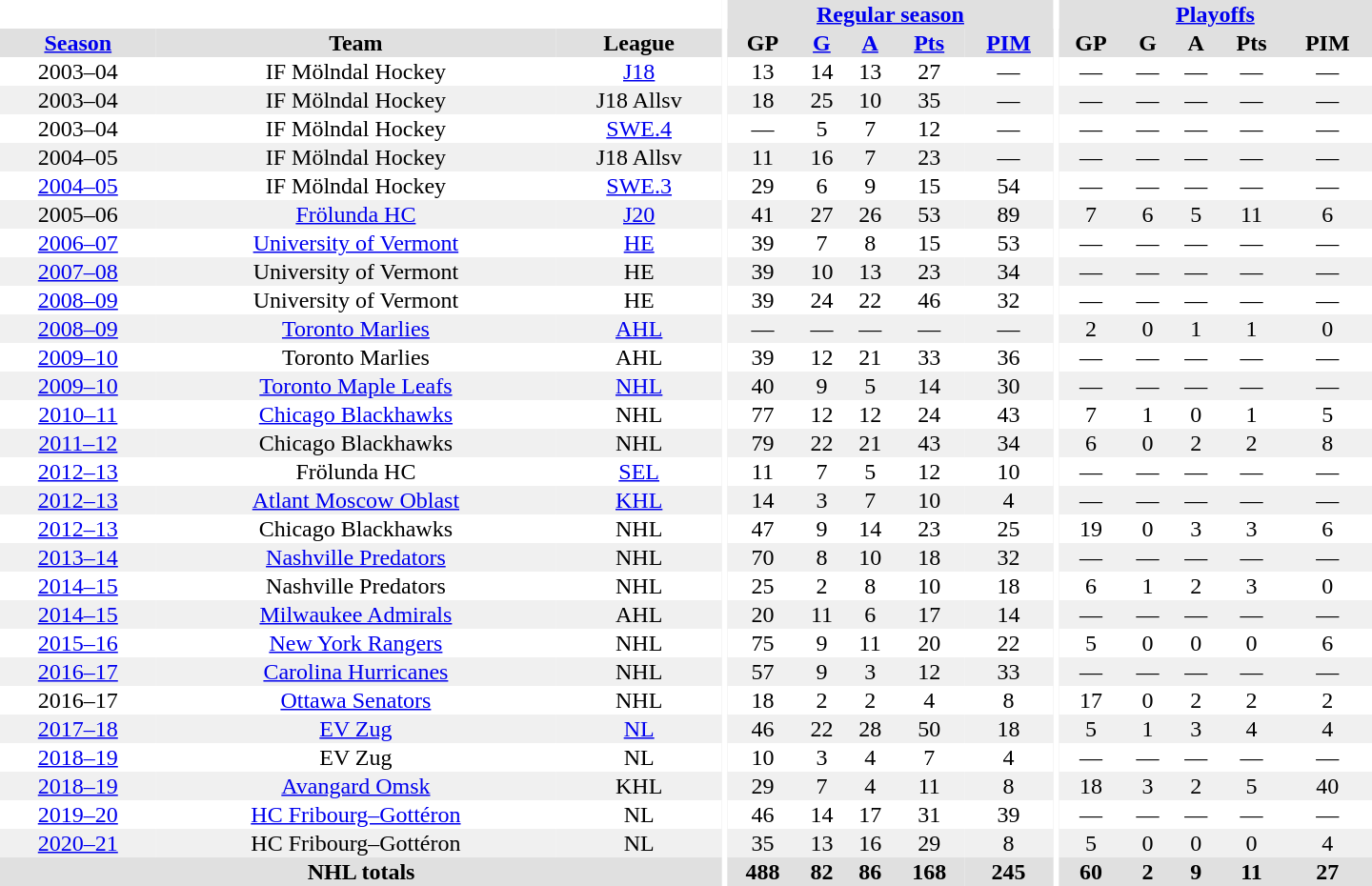<table border="0" cellpadding="1" cellspacing="0" style="text-align:center; width:60em;">
<tr bgcolor="#e0e0e0">
<th colspan="3" bgcolor="#ffffff"></th>
<th rowspan="100" bgcolor="#ffffff"></th>
<th colspan="5"><a href='#'>Regular season</a></th>
<th rowspan="100" bgcolor="#ffffff"></th>
<th colspan="5"><a href='#'>Playoffs</a></th>
</tr>
<tr bgcolor="#e0e0e0">
<th><a href='#'>Season</a></th>
<th>Team</th>
<th>League</th>
<th>GP</th>
<th><a href='#'>G</a></th>
<th><a href='#'>A</a></th>
<th><a href='#'>Pts</a></th>
<th><a href='#'>PIM</a></th>
<th>GP</th>
<th>G</th>
<th>A</th>
<th>Pts</th>
<th>PIM</th>
</tr>
<tr>
<td>2003–04</td>
<td>IF Mölndal Hockey</td>
<td><a href='#'>J18</a></td>
<td>13</td>
<td>14</td>
<td>13</td>
<td>27</td>
<td>—</td>
<td>—</td>
<td>—</td>
<td>—</td>
<td>—</td>
<td>—</td>
</tr>
<tr bgcolor="#f0f0f0">
<td>2003–04</td>
<td>IF Mölndal Hockey</td>
<td>J18 Allsv</td>
<td>18</td>
<td>25</td>
<td>10</td>
<td>35</td>
<td>—</td>
<td>—</td>
<td>—</td>
<td>—</td>
<td>—</td>
<td>—</td>
</tr>
<tr>
<td>2003–04</td>
<td>IF Mölndal Hockey</td>
<td><a href='#'>SWE.4</a></td>
<td>—</td>
<td>5</td>
<td>7</td>
<td>12</td>
<td>—</td>
<td>—</td>
<td>—</td>
<td>—</td>
<td>—</td>
<td>—</td>
</tr>
<tr bgcolor="#f0f0f0">
<td>2004–05</td>
<td>IF Mölndal Hockey</td>
<td>J18 Allsv</td>
<td>11</td>
<td>16</td>
<td>7</td>
<td>23</td>
<td>—</td>
<td>—</td>
<td>—</td>
<td>—</td>
<td>—</td>
<td>—</td>
</tr>
<tr>
<td><a href='#'>2004–05</a></td>
<td>IF Mölndal Hockey</td>
<td><a href='#'>SWE.3</a></td>
<td>29</td>
<td>6</td>
<td>9</td>
<td>15</td>
<td>54</td>
<td>—</td>
<td>—</td>
<td>—</td>
<td>—</td>
<td>—</td>
</tr>
<tr bgcolor="#f0f0f0">
<td>2005–06</td>
<td><a href='#'>Frölunda HC</a></td>
<td><a href='#'>J20</a></td>
<td>41</td>
<td>27</td>
<td>26</td>
<td>53</td>
<td>89</td>
<td>7</td>
<td>6</td>
<td>5</td>
<td>11</td>
<td>6</td>
</tr>
<tr>
<td><a href='#'>2006–07</a></td>
<td><a href='#'>University of Vermont</a></td>
<td><a href='#'>HE</a></td>
<td>39</td>
<td>7</td>
<td>8</td>
<td>15</td>
<td>53</td>
<td>—</td>
<td>—</td>
<td>—</td>
<td>—</td>
<td>—</td>
</tr>
<tr bgcolor="#f0f0f0">
<td><a href='#'>2007–08</a></td>
<td>University of Vermont</td>
<td>HE</td>
<td>39</td>
<td>10</td>
<td>13</td>
<td>23</td>
<td>34</td>
<td>—</td>
<td>—</td>
<td>—</td>
<td>—</td>
<td>—</td>
</tr>
<tr>
<td><a href='#'>2008–09</a></td>
<td>University of Vermont</td>
<td>HE</td>
<td>39</td>
<td>24</td>
<td>22</td>
<td>46</td>
<td>32</td>
<td>—</td>
<td>—</td>
<td>—</td>
<td>—</td>
<td>—</td>
</tr>
<tr bgcolor="#f0f0f0">
<td><a href='#'>2008–09</a></td>
<td><a href='#'>Toronto Marlies</a></td>
<td><a href='#'>AHL</a></td>
<td>—</td>
<td>—</td>
<td>—</td>
<td>—</td>
<td>—</td>
<td>2</td>
<td>0</td>
<td>1</td>
<td>1</td>
<td>0</td>
</tr>
<tr>
<td><a href='#'>2009–10</a></td>
<td>Toronto Marlies</td>
<td>AHL</td>
<td>39</td>
<td>12</td>
<td>21</td>
<td>33</td>
<td>36</td>
<td>—</td>
<td>—</td>
<td>—</td>
<td>—</td>
<td>—</td>
</tr>
<tr bgcolor="#f0f0f0">
<td><a href='#'>2009–10</a></td>
<td><a href='#'>Toronto Maple Leafs</a></td>
<td><a href='#'>NHL</a></td>
<td>40</td>
<td>9</td>
<td>5</td>
<td>14</td>
<td>30</td>
<td>—</td>
<td>—</td>
<td>—</td>
<td>—</td>
<td>—</td>
</tr>
<tr>
<td><a href='#'>2010–11</a></td>
<td><a href='#'>Chicago Blackhawks</a></td>
<td>NHL</td>
<td>77</td>
<td>12</td>
<td>12</td>
<td>24</td>
<td>43</td>
<td>7</td>
<td>1</td>
<td>0</td>
<td>1</td>
<td>5</td>
</tr>
<tr bgcolor="#f0f0f0">
<td><a href='#'>2011–12</a></td>
<td>Chicago Blackhawks</td>
<td>NHL</td>
<td>79</td>
<td>22</td>
<td>21</td>
<td>43</td>
<td>34</td>
<td>6</td>
<td>0</td>
<td>2</td>
<td>2</td>
<td>8</td>
</tr>
<tr>
<td><a href='#'>2012–13</a></td>
<td>Frölunda HC</td>
<td><a href='#'>SEL</a></td>
<td>11</td>
<td>7</td>
<td>5</td>
<td>12</td>
<td>10</td>
<td>—</td>
<td>—</td>
<td>—</td>
<td>—</td>
<td>—</td>
</tr>
<tr bgcolor="#f0f0f0">
<td><a href='#'>2012–13</a></td>
<td><a href='#'>Atlant Moscow Oblast</a></td>
<td><a href='#'>KHL</a></td>
<td>14</td>
<td>3</td>
<td>7</td>
<td>10</td>
<td>4</td>
<td>—</td>
<td>—</td>
<td>—</td>
<td>—</td>
<td>—</td>
</tr>
<tr>
<td><a href='#'>2012–13</a></td>
<td>Chicago Blackhawks</td>
<td>NHL</td>
<td>47</td>
<td>9</td>
<td>14</td>
<td>23</td>
<td>25</td>
<td>19</td>
<td>0</td>
<td>3</td>
<td>3</td>
<td>6</td>
</tr>
<tr bgcolor="#f0f0f0">
<td><a href='#'>2013–14</a></td>
<td><a href='#'>Nashville Predators</a></td>
<td>NHL</td>
<td>70</td>
<td>8</td>
<td>10</td>
<td>18</td>
<td>32</td>
<td>—</td>
<td>—</td>
<td>—</td>
<td>—</td>
<td>—</td>
</tr>
<tr>
<td><a href='#'>2014–15</a></td>
<td>Nashville Predators</td>
<td>NHL</td>
<td>25</td>
<td>2</td>
<td>8</td>
<td>10</td>
<td>18</td>
<td>6</td>
<td>1</td>
<td>2</td>
<td>3</td>
<td>0</td>
</tr>
<tr bgcolor="#f0f0f0">
<td><a href='#'>2014–15</a></td>
<td><a href='#'>Milwaukee Admirals</a></td>
<td>AHL</td>
<td>20</td>
<td>11</td>
<td>6</td>
<td>17</td>
<td>14</td>
<td>—</td>
<td>—</td>
<td>—</td>
<td>—</td>
<td>—</td>
</tr>
<tr>
<td><a href='#'>2015–16</a></td>
<td><a href='#'>New York Rangers</a></td>
<td>NHL</td>
<td>75</td>
<td>9</td>
<td>11</td>
<td>20</td>
<td>22</td>
<td>5</td>
<td>0</td>
<td>0</td>
<td>0</td>
<td>6</td>
</tr>
<tr bgcolor="#f0f0f0">
<td><a href='#'>2016–17</a></td>
<td><a href='#'>Carolina Hurricanes</a></td>
<td>NHL</td>
<td>57</td>
<td>9</td>
<td>3</td>
<td>12</td>
<td>33</td>
<td>—</td>
<td>—</td>
<td>—</td>
<td>—</td>
<td>—</td>
</tr>
<tr>
<td>2016–17</td>
<td><a href='#'>Ottawa Senators</a></td>
<td>NHL</td>
<td>18</td>
<td>2</td>
<td>2</td>
<td>4</td>
<td>8</td>
<td>17</td>
<td>0</td>
<td>2</td>
<td>2</td>
<td>2</td>
</tr>
<tr bgcolor="#f0f0f0">
<td><a href='#'>2017–18</a></td>
<td><a href='#'>EV Zug</a></td>
<td><a href='#'>NL</a></td>
<td>46</td>
<td>22</td>
<td>28</td>
<td>50</td>
<td>18</td>
<td>5</td>
<td>1</td>
<td>3</td>
<td>4</td>
<td>4</td>
</tr>
<tr>
<td><a href='#'>2018–19</a></td>
<td>EV Zug</td>
<td>NL</td>
<td>10</td>
<td>3</td>
<td>4</td>
<td>7</td>
<td>4</td>
<td>—</td>
<td>—</td>
<td>—</td>
<td>—</td>
<td>—</td>
</tr>
<tr bgcolor="#f0f0f0">
<td><a href='#'>2018–19</a></td>
<td><a href='#'>Avangard Omsk</a></td>
<td>KHL</td>
<td>29</td>
<td>7</td>
<td>4</td>
<td>11</td>
<td>8</td>
<td>18</td>
<td>3</td>
<td>2</td>
<td>5</td>
<td>40</td>
</tr>
<tr>
<td><a href='#'>2019–20</a></td>
<td><a href='#'>HC Fribourg–Gottéron</a></td>
<td>NL</td>
<td>46</td>
<td>14</td>
<td>17</td>
<td>31</td>
<td>39</td>
<td>—</td>
<td>—</td>
<td>—</td>
<td>—</td>
<td>—</td>
</tr>
<tr bgcolor="#f0f0f0">
<td><a href='#'>2020–21</a></td>
<td>HC Fribourg–Gottéron</td>
<td>NL</td>
<td>35</td>
<td>13</td>
<td>16</td>
<td>29</td>
<td>8</td>
<td>5</td>
<td>0</td>
<td>0</td>
<td>0</td>
<td>4</td>
</tr>
<tr bgcolor="#e0e0e0">
<th colspan="3">NHL totals</th>
<th>488</th>
<th>82</th>
<th>86</th>
<th>168</th>
<th>245</th>
<th>60</th>
<th>2</th>
<th>9</th>
<th>11</th>
<th>27<br></th>
</tr>
</table>
